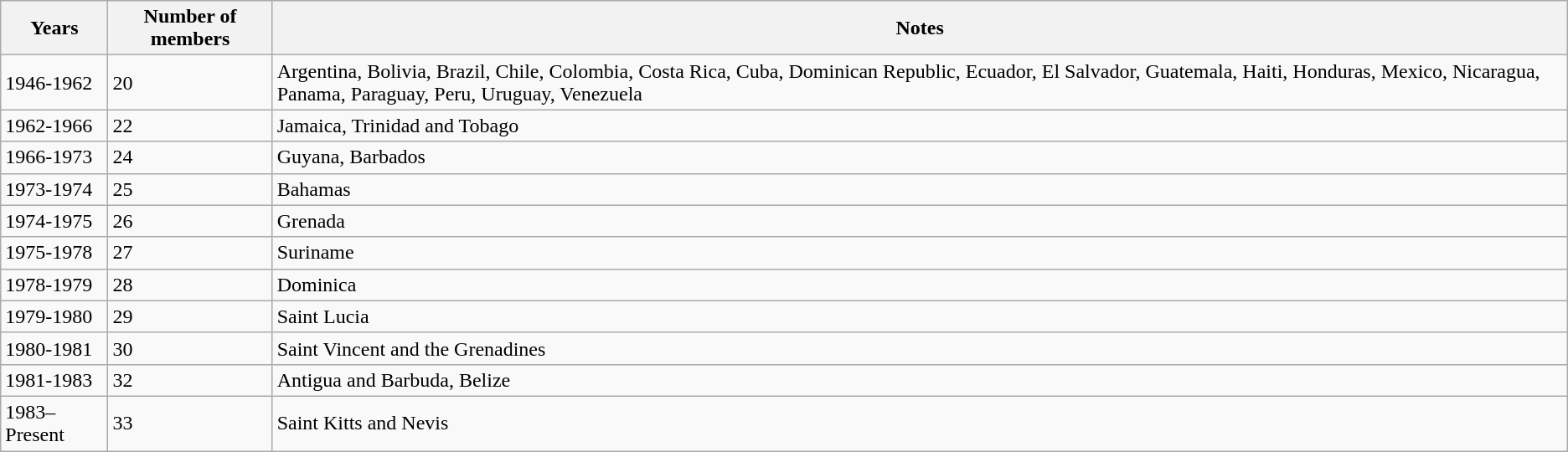<table class="wikitable">
<tr>
<th>Years</th>
<th>Number of members</th>
<th>Notes</th>
</tr>
<tr>
<td>1946-1962</td>
<td>20</td>
<td>Argentina, Bolivia, Brazil, Chile, Colombia, Costa Rica, Cuba, Dominican Republic, Ecuador, El Salvador, Guatemala, Haiti, Honduras, Mexico, Nicaragua, Panama, Paraguay, Peru, Uruguay, Venezuela</td>
</tr>
<tr>
<td>1962-1966</td>
<td>22</td>
<td>Jamaica, Trinidad and Tobago</td>
</tr>
<tr>
<td>1966-1973</td>
<td>24</td>
<td>Guyana, Barbados</td>
</tr>
<tr>
<td>1973-1974</td>
<td>25</td>
<td>Bahamas</td>
</tr>
<tr>
<td>1974-1975</td>
<td>26</td>
<td>Grenada</td>
</tr>
<tr>
<td>1975-1978</td>
<td>27</td>
<td>Suriname</td>
</tr>
<tr>
<td>1978-1979</td>
<td>28</td>
<td>Dominica</td>
</tr>
<tr>
<td>1979-1980</td>
<td>29</td>
<td>Saint Lucia</td>
</tr>
<tr>
<td>1980-1981</td>
<td>30</td>
<td>Saint Vincent and the Grenadines</td>
</tr>
<tr>
<td>1981-1983</td>
<td>32</td>
<td>Antigua and Barbuda, Belize</td>
</tr>
<tr>
<td>1983–Present</td>
<td>33</td>
<td>Saint Kitts and Nevis</td>
</tr>
</table>
